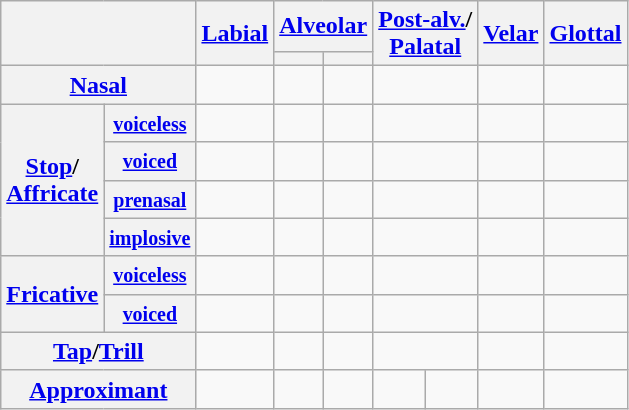<table class="wikitable" style="text-align:center">
<tr>
<th colspan="2" rowspan="2"></th>
<th rowspan="2"><a href='#'>Labial</a></th>
<th colspan="2"><a href='#'>Alveolar</a></th>
<th colspan="2" rowspan="2"><a href='#'>Post-alv.</a>/<br><a href='#'>Palatal</a></th>
<th rowspan="2"><a href='#'>Velar</a></th>
<th rowspan="2"><a href='#'>Glottal</a></th>
</tr>
<tr>
<th></th>
<th></th>
</tr>
<tr>
<th colspan="2"><a href='#'>Nasal</a></th>
<td></td>
<td></td>
<td></td>
<td colspan="2"></td>
<td></td>
<td></td>
</tr>
<tr>
<th rowspan="4"><a href='#'>Stop</a>/<br><a href='#'>Affricate</a></th>
<th><small><a href='#'>voiceless</a></small></th>
<td></td>
<td></td>
<td></td>
<td colspan="2"></td>
<td></td>
<td></td>
</tr>
<tr>
<th><small><a href='#'>voiced</a></small></th>
<td></td>
<td></td>
<td></td>
<td colspan="2"></td>
<td></td>
<td></td>
</tr>
<tr>
<th><small><a href='#'>prenasal</a></small></th>
<td></td>
<td></td>
<td></td>
<td colspan="2"></td>
<td></td>
<td></td>
</tr>
<tr>
<th><small><a href='#'>implosive</a></small></th>
<td></td>
<td></td>
<td></td>
<td colspan="2"></td>
<td></td>
<td></td>
</tr>
<tr>
<th rowspan="2"><a href='#'>Fricative</a></th>
<th><small><a href='#'>voiceless</a></small></th>
<td></td>
<td></td>
<td></td>
<td colspan="2"></td>
<td></td>
<td></td>
</tr>
<tr>
<th><small><a href='#'>voiced</a></small></th>
<td></td>
<td></td>
<td></td>
<td colspan="2"></td>
<td></td>
<td></td>
</tr>
<tr>
<th colspan="2"><a href='#'>Tap</a>/<a href='#'>Trill</a></th>
<td></td>
<td></td>
<td></td>
<td colspan="2"></td>
<td></td>
<td></td>
</tr>
<tr>
<th colspan="2"><a href='#'>Approximant</a></th>
<td></td>
<td></td>
<td></td>
<td></td>
<td></td>
<td></td>
<td></td>
</tr>
</table>
